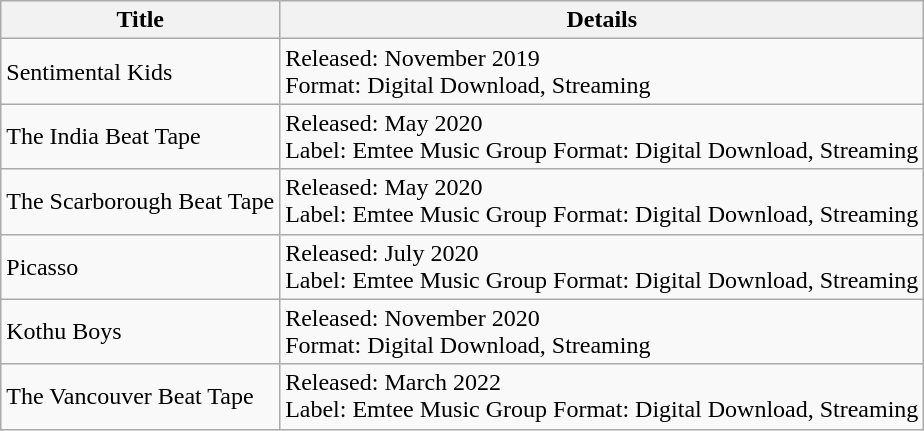<table class="wikitable">
<tr>
<th><strong>Title</strong></th>
<th><strong>Details</strong></th>
</tr>
<tr>
<td>Sentimental Kids</td>
<td>Released: November 2019<br>Format: Digital Download, Streaming</td>
</tr>
<tr>
<td>The India Beat Tape</td>
<td>Released: May 2020<br>Label: Emtee Music Group
Format: Digital Download, Streaming</td>
</tr>
<tr>
<td>The Scarborough Beat Tape</td>
<td>Released: May 2020<br>Label: Emtee Music Group
Format: Digital Download, Streaming</td>
</tr>
<tr>
<td>Picasso</td>
<td>Released: July 2020<br>Label: Emtee Music Group
Format: Digital Download, Streaming</td>
</tr>
<tr>
<td>Kothu Boys</td>
<td>Released: November 2020<br>Format: Digital Download, Streaming</td>
</tr>
<tr>
<td>The Vancouver Beat Tape</td>
<td>Released: March 2022<br>Label: Emtee Music Group
Format: Digital Download, Streaming</td>
</tr>
</table>
